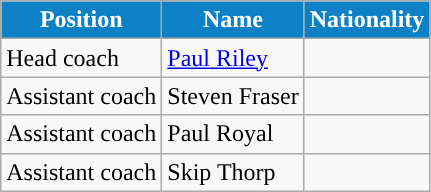<table class="wikitable">
<tr>
<th style="color:white; background:#0E80C6;">Position</th>
<th style="color:white; background:#0E80C6;">Name</th>
<th style="color:white; background:#0E80C6;">Nationality</th>
</tr>
<tr>
<td>Head coach</td>
<td><a href='#'>Paul Riley</a></td>
<td></td>
</tr>
<tr>
<td>Assistant coach</td>
<td>Steven Fraser</td>
<td></td>
</tr>
<tr>
<td>Assistant coach</td>
<td>Paul Royal</td>
<td></td>
</tr>
<tr>
<td>Assistant coach</td>
<td>Skip Thorp</td>
<td></td>
</tr>
</table>
